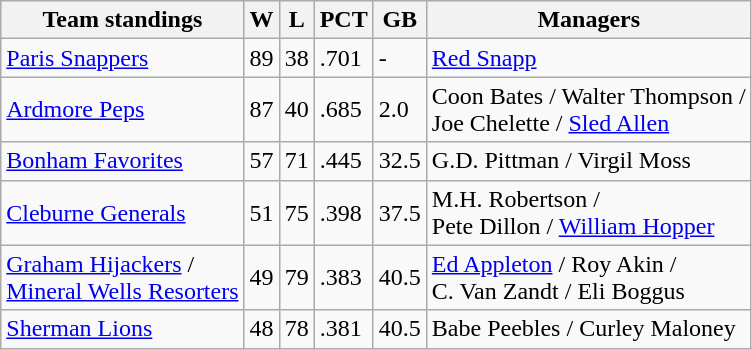<table class="wikitable">
<tr>
<th>Team standings</th>
<th>W</th>
<th>L</th>
<th>PCT</th>
<th>GB</th>
<th>Managers</th>
</tr>
<tr>
<td><a href='#'>Paris Snappers</a></td>
<td>89</td>
<td>38</td>
<td>.701</td>
<td>-</td>
<td><a href='#'>Red Snapp</a></td>
</tr>
<tr>
<td><a href='#'>Ardmore Peps</a></td>
<td>87</td>
<td>40</td>
<td>.685</td>
<td>2.0</td>
<td>Coon Bates / Walter Thompson /<br> Joe Chelette / <a href='#'>Sled Allen</a></td>
</tr>
<tr>
<td><a href='#'>Bonham Favorites</a></td>
<td>57</td>
<td>71</td>
<td>.445</td>
<td>32.5</td>
<td>G.D. Pittman / Virgil Moss</td>
</tr>
<tr>
<td><a href='#'>Cleburne Generals</a></td>
<td>51</td>
<td>75</td>
<td>.398</td>
<td>37.5</td>
<td>M.H. Robertson /<br>Pete Dillon / <a href='#'>William Hopper</a></td>
</tr>
<tr>
<td><a href='#'>Graham Hijackers</a> /<br> <a href='#'>Mineral Wells Resorters</a></td>
<td>49</td>
<td>79</td>
<td>.383</td>
<td>40.5</td>
<td><a href='#'>Ed Appleton</a> / Roy Akin /<br>C. Van Zandt / Eli Boggus</td>
</tr>
<tr>
<td><a href='#'>Sherman Lions</a></td>
<td>48</td>
<td>78</td>
<td>.381</td>
<td>40.5</td>
<td>Babe Peebles / Curley Maloney</td>
</tr>
</table>
